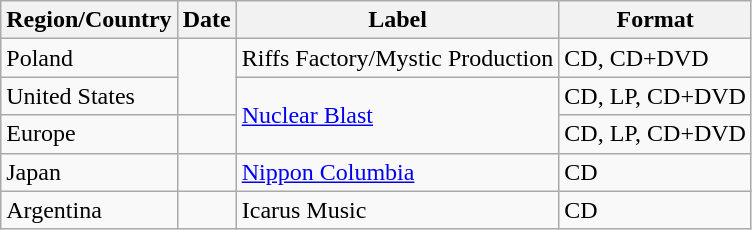<table class="wikitable">
<tr>
<th>Region/Country</th>
<th>Date</th>
<th>Label</th>
<th>Format<br></th>
</tr>
<tr>
<td>Poland</td>
<td rowspan="2"></td>
<td>Riffs Factory/Mystic Production</td>
<td>CD, CD+DVD</td>
</tr>
<tr>
<td>United States</td>
<td rowspan="2"><a href='#'>Nuclear Blast</a></td>
<td>CD, LP, CD+DVD</td>
</tr>
<tr>
<td>Europe</td>
<td></td>
<td>CD, LP, CD+DVD</td>
</tr>
<tr>
<td>Japan</td>
<td></td>
<td><a href='#'>Nippon Columbia</a></td>
<td>CD</td>
</tr>
<tr>
<td>Argentina</td>
<td></td>
<td>Icarus Music</td>
<td>CD</td>
</tr>
</table>
